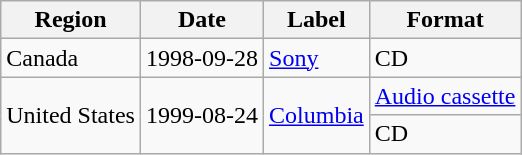<table class="wikitable">
<tr>
<th>Region</th>
<th>Date</th>
<th>Label</th>
<th>Format</th>
</tr>
<tr>
<td>Canada</td>
<td>1998-09-28</td>
<td><a href='#'>Sony</a></td>
<td>CD</td>
</tr>
<tr>
<td rowspan="2">United States</td>
<td rowspan="2">1999-08-24</td>
<td rowspan="2"><a href='#'>Columbia</a></td>
<td><a href='#'>Audio cassette</a></td>
</tr>
<tr>
<td>CD</td>
</tr>
</table>
